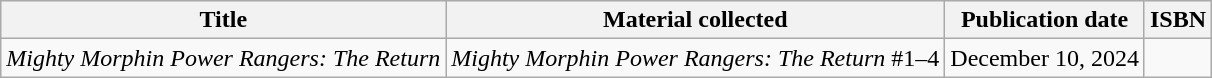<table class="wikitable">
<tr>
<th>Title</th>
<th>Material collected</th>
<th>Publication date</th>
<th>ISBN</th>
</tr>
<tr>
<td><em>Mighty Morphin Power Rangers: The Return</em></td>
<td><em>Mighty Morphin Power Rangers: The Return</em> #1–4</td>
<td>December 10, 2024</td>
<td></td>
</tr>
</table>
